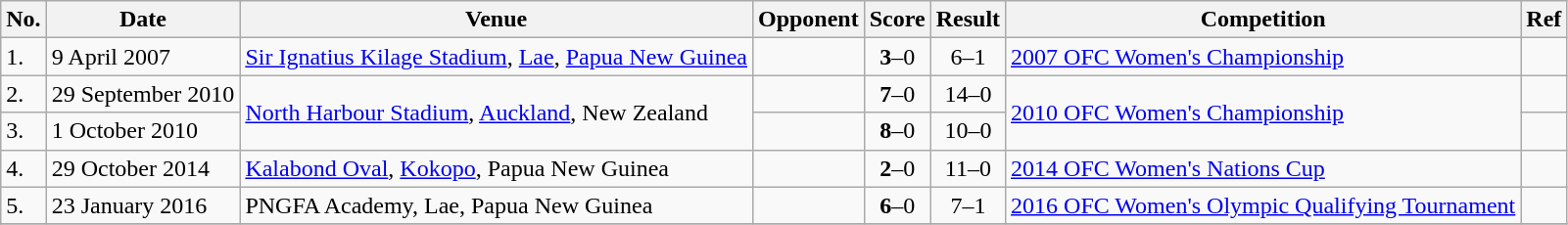<table class="wikitable">
<tr>
<th>No.</th>
<th>Date</th>
<th>Venue</th>
<th>Opponent</th>
<th>Score</th>
<th>Result</th>
<th>Competition</th>
<th>Ref</th>
</tr>
<tr>
<td>1.</td>
<td>9 April 2007</td>
<td><a href='#'>Sir Ignatius Kilage Stadium</a>, <a href='#'>Lae</a>, <a href='#'>Papua New Guinea</a></td>
<td></td>
<td align=center><strong>3</strong>–0</td>
<td align=center>6–1</td>
<td><a href='#'>2007 OFC Women's Championship</a></td>
<td align=center></td>
</tr>
<tr>
<td>2.</td>
<td>29 September 2010</td>
<td rowspan=2><a href='#'>North Harbour Stadium</a>, <a href='#'>Auckland</a>, New Zealand</td>
<td></td>
<td align=center><strong>7</strong>–0</td>
<td align=center>14–0</td>
<td rowspan=2><a href='#'>2010 OFC Women's Championship</a></td>
<td align=center></td>
</tr>
<tr>
<td>3.</td>
<td>1 October 2010</td>
<td></td>
<td align=center><strong>8</strong>–0</td>
<td align=center>10–0</td>
<td align=center></td>
</tr>
<tr>
<td>4.</td>
<td>29 October 2014</td>
<td><a href='#'>Kalabond Oval</a>, <a href='#'>Kokopo</a>, Papua New Guinea</td>
<td></td>
<td align=center><strong>2</strong>–0</td>
<td align=center>11–0</td>
<td><a href='#'>2014 OFC Women's Nations Cup</a></td>
<td align=center></td>
</tr>
<tr>
<td>5.</td>
<td>23 January 2016</td>
<td>PNGFA Academy, Lae, Papua New Guinea</td>
<td></td>
<td align=center><strong>6</strong>–0</td>
<td align=center>7–1</td>
<td><a href='#'>2016 OFC Women's Olympic Qualifying Tournament</a></td>
<td align=center></td>
</tr>
<tr>
</tr>
</table>
